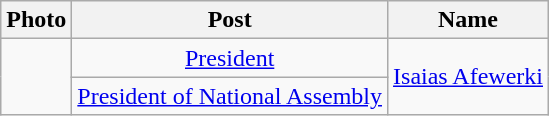<table class="wikitable" style="text-align:center">
<tr>
<th>Photo</th>
<th>Post</th>
<th>Name</th>
</tr>
<tr>
<td rowspan="2"></td>
<td><a href='#'>President</a></td>
<td rowspan="2"><a href='#'>Isaias Afewerki</a></td>
</tr>
<tr>
<td><a href='#'>President of National Assembly</a></td>
</tr>
</table>
